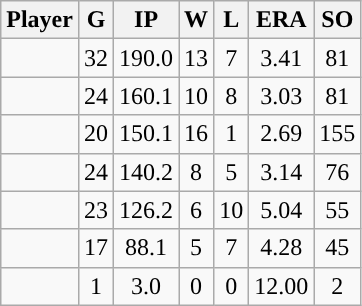<table class="wikitable sortable" style="text-align:center">
<tr>
<th>Player</th>
<th>G</th>
<th>IP</th>
<th>W</th>
<th>L</th>
<th>ERA</th>
<th>SO</th>
</tr>
<tr>
<td></td>
<td>32</td>
<td>190.0</td>
<td>13</td>
<td>7</td>
<td>3.41</td>
<td>81</td>
</tr>
<tr>
<td></td>
<td>24</td>
<td>160.1</td>
<td>10</td>
<td>8</td>
<td>3.03</td>
<td>81</td>
</tr>
<tr>
<td></td>
<td>20</td>
<td>150.1</td>
<td>16</td>
<td>1</td>
<td>2.69</td>
<td>155</td>
</tr>
<tr>
<td></td>
<td>24</td>
<td>140.2</td>
<td>8</td>
<td>5</td>
<td>3.14</td>
<td>76</td>
</tr>
<tr>
<td></td>
<td>23</td>
<td>126.2</td>
<td>6</td>
<td>10</td>
<td>5.04</td>
<td>55</td>
</tr>
<tr>
<td></td>
<td>17</td>
<td>88.1</td>
<td>5</td>
<td>7</td>
<td>4.28</td>
<td>45</td>
</tr>
<tr>
<td></td>
<td>1</td>
<td>3.0</td>
<td>0</td>
<td>0</td>
<td>12.00</td>
<td>2</td>
</tr>
</table>
